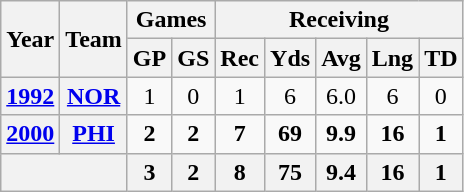<table class="wikitable" style="text-align:center">
<tr>
<th rowspan="2">Year</th>
<th rowspan="2">Team</th>
<th colspan="2">Games</th>
<th colspan="5">Receiving</th>
</tr>
<tr>
<th>GP</th>
<th>GS</th>
<th>Rec</th>
<th>Yds</th>
<th>Avg</th>
<th>Lng</th>
<th>TD</th>
</tr>
<tr>
<th><a href='#'>1992</a></th>
<th><a href='#'>NOR</a></th>
<td>1</td>
<td>0</td>
<td>1</td>
<td>6</td>
<td>6.0</td>
<td>6</td>
<td>0</td>
</tr>
<tr>
<th><a href='#'>2000</a></th>
<th><a href='#'>PHI</a></th>
<td><strong>2</strong></td>
<td><strong>2</strong></td>
<td><strong>7</strong></td>
<td><strong>69</strong></td>
<td><strong>9.9</strong></td>
<td><strong>16</strong></td>
<td><strong>1</strong></td>
</tr>
<tr>
<th colspan="2"></th>
<th>3</th>
<th>2</th>
<th>8</th>
<th>75</th>
<th>9.4</th>
<th>16</th>
<th>1</th>
</tr>
</table>
